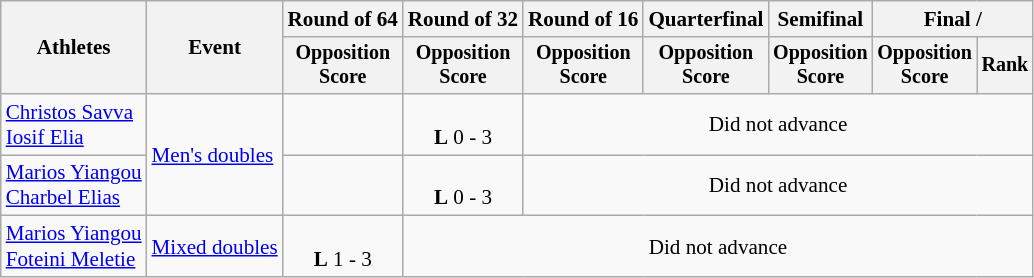<table class=wikitable style=font-size:88%;text-align:center>
<tr>
<th rowspan=2>Athletes</th>
<th rowspan=2>Event</th>
<th>Round of 64</th>
<th>Round of 32</th>
<th>Round of 16</th>
<th>Quarterfinal</th>
<th>Semifinal</th>
<th colspan=2>Final / </th>
</tr>
<tr style=font-size:95%>
<th>Opposition<br>Score</th>
<th>Opposition<br>Score</th>
<th>Opposition<br>Score</th>
<th>Opposition<br>Score</th>
<th>Opposition<br>Score</th>
<th>Opposition<br>Score</th>
<th>Rank</th>
</tr>
<tr>
<td align=left><a href='#'>Christos Savva</a><br><a href='#'>Iosif Elia</a></td>
<td align=left rowspan=2><a href='#'>Men's doubles</a></td>
<td></td>
<td><br><strong>L</strong> 0 - 3</td>
<td colspan="5">Did not advance</td>
</tr>
<tr>
<td align=left><a href='#'>Marios Yiangou</a><br><a href='#'>Charbel Elias</a></td>
<td></td>
<td><br><strong>L</strong> 0 - 3</td>
<td colspan="5">Did not advance</td>
</tr>
<tr>
<td align=left><a href='#'>Marios Yiangou</a><br><a href='#'>Foteini Meletie</a></td>
<td align=left><a href='#'>Mixed doubles</a></td>
<td><br><strong>L</strong> 1 - 3</td>
<td colspan="6">Did not advance</td>
</tr>
</table>
